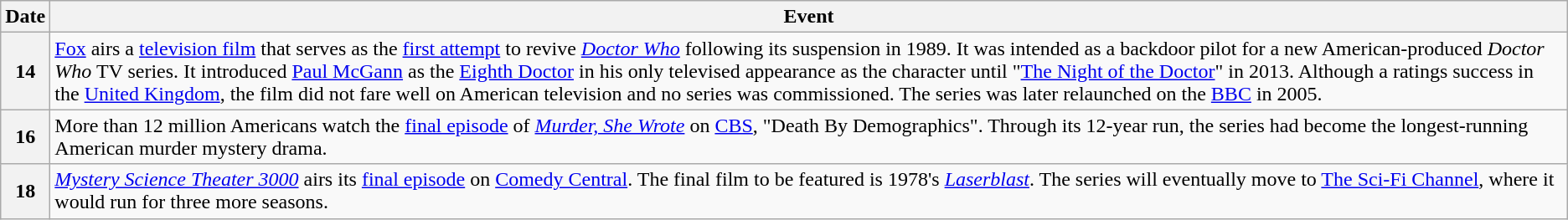<table class="wikitable">
<tr>
<th>Date</th>
<th>Event</th>
</tr>
<tr>
<th>14</th>
<td><a href='#'>Fox</a> airs a <a href='#'>television film</a> that serves as the <a href='#'>first attempt</a> to revive <em><a href='#'>Doctor Who</a></em> following its suspension in 1989. It was intended as a backdoor pilot for a new American-produced <em>Doctor Who</em> TV series. It introduced <a href='#'>Paul McGann</a> as the <a href='#'>Eighth Doctor</a> in his only televised appearance as the character until "<a href='#'>The Night of the Doctor</a>" in 2013. Although a ratings success in the <a href='#'>United Kingdom</a>, the film did not fare well on American television and no series was commissioned. The series was later relaunched on the <a href='#'>BBC</a> in 2005.</td>
</tr>
<tr>
<th>16</th>
<td>More than 12 million Americans watch the <a href='#'>final episode</a> of <em><a href='#'>Murder, She Wrote</a></em> on <a href='#'>CBS</a>, "Death By Demographics". Through its 12-year run, the series had become the longest-running American murder mystery drama.</td>
</tr>
<tr>
<th>18</th>
<td><em><a href='#'>Mystery Science Theater 3000</a></em> airs its <a href='#'>final episode</a> on <a href='#'>Comedy Central</a>. The final film to be featured is 1978's <em><a href='#'>Laserblast</a></em>. The series will eventually move to <a href='#'>The Sci-Fi Channel</a>, where it would run for three more seasons.</td>
</tr>
</table>
